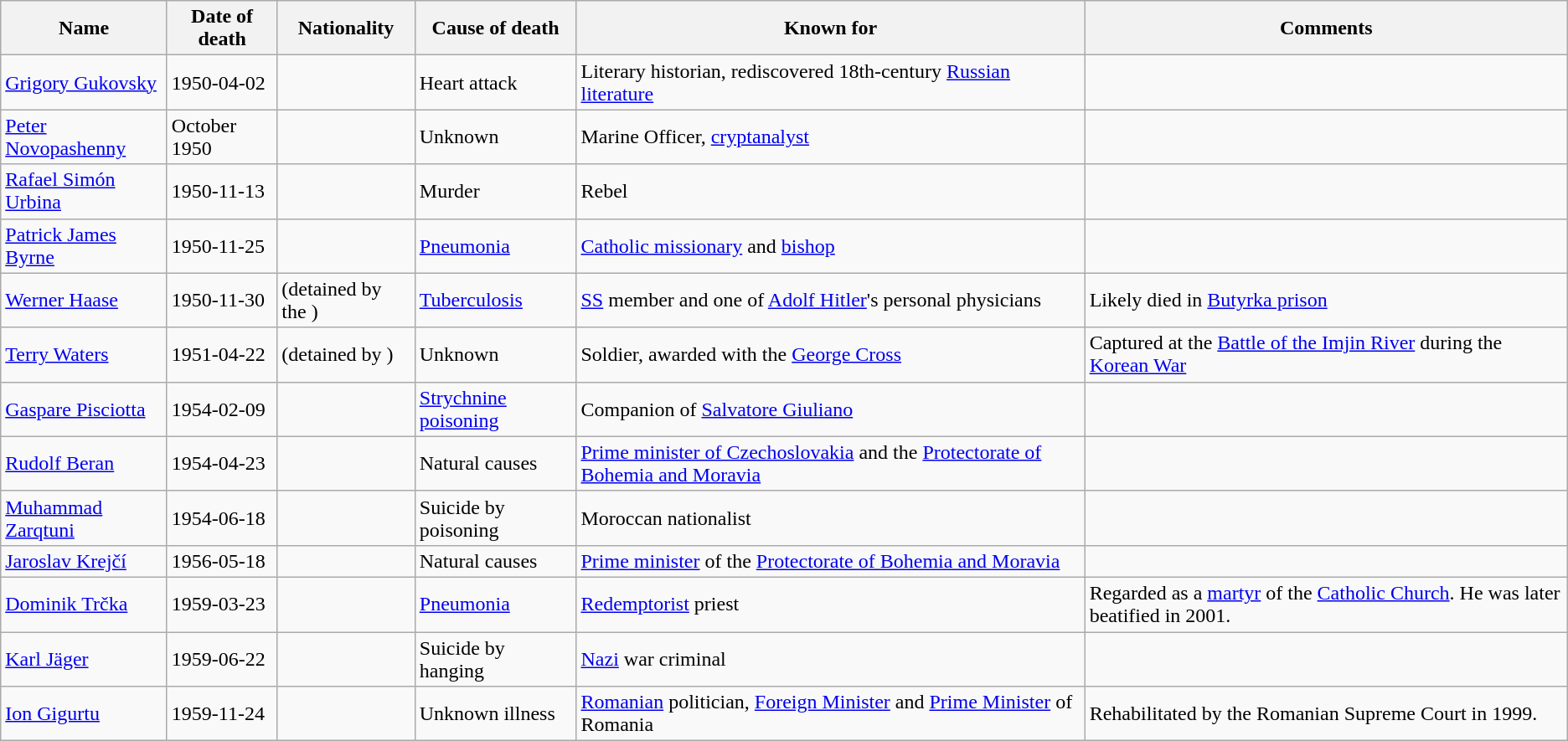<table class="wikitable sortable">
<tr>
<th>Name</th>
<th>Date of death</th>
<th>Nationality</th>
<th>Cause of death</th>
<th>Known for</th>
<th>Comments</th>
</tr>
<tr>
<td><a href='#'>Grigory Gukovsky</a></td>
<td>1950-04-02</td>
<td></td>
<td>Heart attack</td>
<td>Literary historian, rediscovered 18th-century <a href='#'>Russian literature</a></td>
<td></td>
</tr>
<tr>
<td><a href='#'>Peter Novopashenny</a></td>
<td>October 1950</td>
<td></td>
<td>Unknown</td>
<td>Marine Officer, <a href='#'>cryptanalyst</a></td>
<td></td>
</tr>
<tr>
<td><a href='#'>Rafael Simón Urbina</a></td>
<td>1950-11-13</td>
<td></td>
<td>Murder</td>
<td>Rebel</td>
<td></td>
</tr>
<tr>
<td><a href='#'>Patrick James Byrne</a></td>
<td>1950-11-25</td>
<td></td>
<td><a href='#'>Pneumonia</a></td>
<td><a href='#'>Catholic missionary</a> and <a href='#'>bishop</a></td>
<td></td>
</tr>
<tr>
<td><a href='#'>Werner Haase</a></td>
<td>1950-11-30</td>
<td> (detained by the )</td>
<td><a href='#'>Tuberculosis</a></td>
<td><a href='#'>SS</a> member and one of <a href='#'>Adolf Hitler</a>'s personal physicians</td>
<td>Likely died in <a href='#'>Butyrka prison</a></td>
</tr>
<tr>
<td><a href='#'>Terry Waters</a></td>
<td>1951-04-22</td>
<td> (detained by )</td>
<td>Unknown</td>
<td>Soldier, awarded with the <a href='#'>George Cross</a></td>
<td>Captured at the <a href='#'>Battle of the Imjin River</a> during the <a href='#'>Korean War</a></td>
</tr>
<tr>
<td><a href='#'>Gaspare Pisciotta</a></td>
<td>1954-02-09</td>
<td></td>
<td><a href='#'>Strychnine poisoning</a></td>
<td>Companion of <a href='#'>Salvatore Giuliano</a></td>
<td></td>
</tr>
<tr>
<td><a href='#'>Rudolf Beran</a></td>
<td>1954-04-23</td>
<td></td>
<td>Natural causes</td>
<td><a href='#'>Prime minister of Czechoslovakia</a> and the <a href='#'>Protectorate of Bohemia and Moravia</a></td>
<td></td>
</tr>
<tr>
<td><a href='#'>Muhammad Zarqtuni</a></td>
<td>1954-06-18</td>
<td></td>
<td>Suicide by poisoning</td>
<td>Moroccan nationalist</td>
<td></td>
</tr>
<tr>
<td><a href='#'>Jaroslav Krejčí</a></td>
<td>1956-05-18</td>
<td></td>
<td>Natural causes</td>
<td><a href='#'>Prime minister</a> of the <a href='#'>Protectorate of Bohemia and Moravia</a></td>
<td></td>
</tr>
<tr>
<td><a href='#'>Dominik Trčka</a></td>
<td>1959-03-23</td>
<td></td>
<td><a href='#'>Pneumonia</a></td>
<td><a href='#'>Redemptorist</a> priest</td>
<td>Regarded as a <a href='#'>martyr</a> of the <a href='#'>Catholic Church</a>. He was later beatified in 2001.</td>
</tr>
<tr>
<td><a href='#'>Karl Jäger</a></td>
<td>1959-06-22</td>
<td></td>
<td>Suicide by hanging</td>
<td><a href='#'>Nazi</a> war criminal</td>
<td></td>
</tr>
<tr>
<td><a href='#'>Ion Gigurtu</a></td>
<td>1959-11-24</td>
<td></td>
<td>Unknown illness</td>
<td><a href='#'>Romanian</a> politician, <a href='#'>Foreign Minister</a> and <a href='#'>Prime Minister</a> of Romania</td>
<td>Rehabilitated by the Romanian Supreme Court in 1999.</td>
</tr>
</table>
